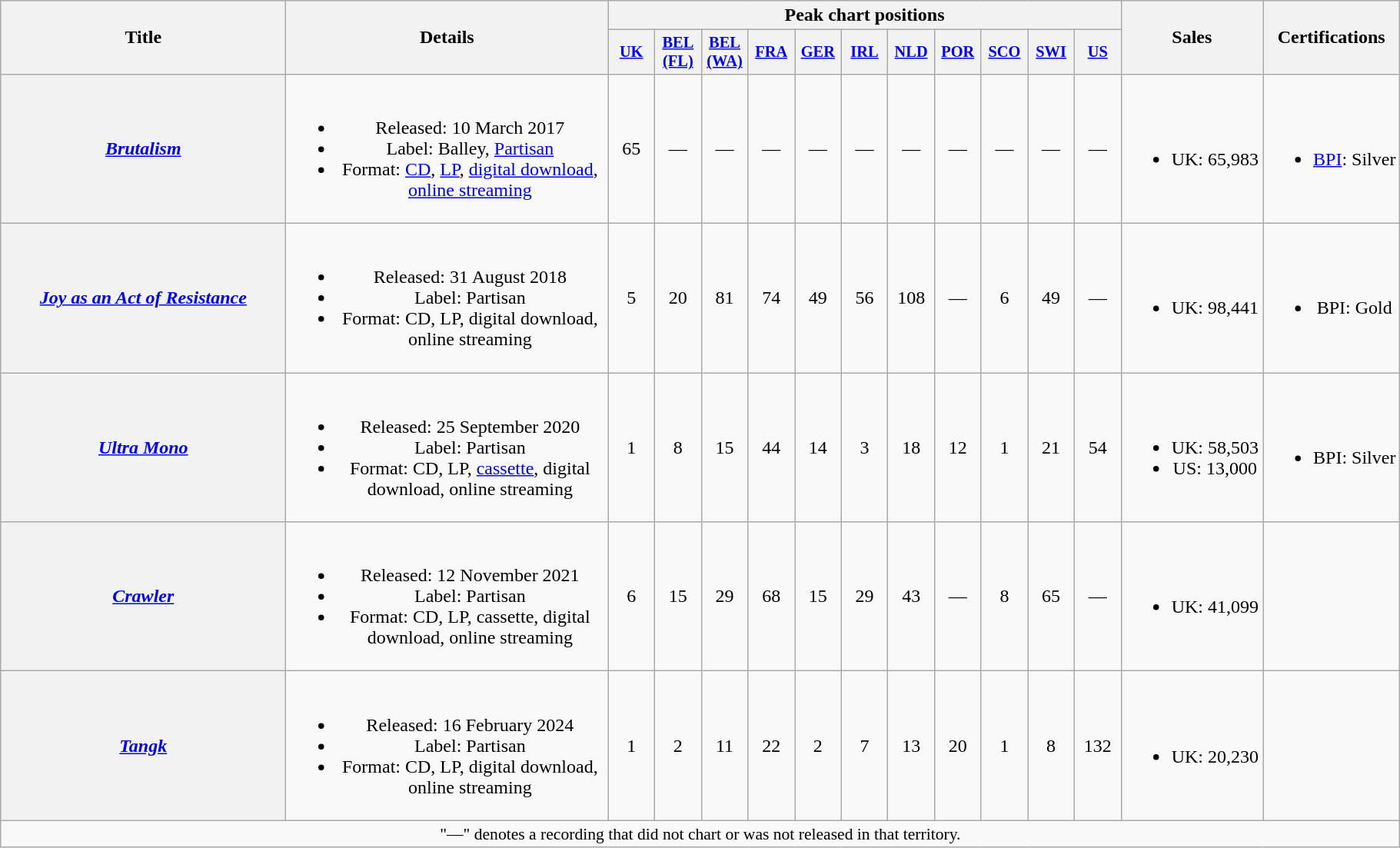<table class="wikitable plainrowheaders" style="text-align:center;">
<tr>
<th scope="col" style="width:15em;" rowspan="2">Title</th>
<th scope="col" style="width:17em;" rowspan="2">Details</th>
<th scope="col" colspan="11">Peak chart positions</th>
<th scope="col" rowspan="2">Sales</th>
<th scope="col" rowspan="2">Certifications</th>
</tr>
<tr>
<th scope="col" style="width:2.5em;font-size:85%;"><a href='#'>UK</a><br></th>
<th scope="col" style="width:2.5em;font-size:85%;"><a href='#'>BEL<br>(FL)</a><br></th>
<th scope="col" style="width:2.5em;font-size:85%;"><a href='#'>BEL<br>(WA)</a><br></th>
<th scope="col" style="width:2.5em;font-size:85%;"><a href='#'>FRA</a><br></th>
<th scope="col" style="width:2.5em;font-size:85%;"><a href='#'>GER</a><br></th>
<th scope="col" style="width:2.5em;font-size:85%;"><a href='#'>IRL</a><br></th>
<th scope="col" style="width:2.5em;font-size:85%;"><a href='#'>NLD</a><br></th>
<th scope="col" style="width:2.5em;font-size:85%;"><a href='#'>POR</a><br></th>
<th scope="col" style="width:2.5em;font-size:85%;"><a href='#'>SCO</a><br></th>
<th scope="col" style="width:2.5em;font-size:85%;"><a href='#'>SWI</a><br></th>
<th scope="col" style="width:2.5em;font-size:85%;"><a href='#'>US</a><br></th>
</tr>
<tr>
<th scope="row"><em><a href='#'>Brutalism</a></em></th>
<td><br><ul><li>Released: 10 March 2017</li><li>Label: Balley, <a href='#'>Partisan</a></li><li>Format: <a href='#'>CD</a>, <a href='#'>LP</a>, <a href='#'>digital download</a>, <a href='#'>online streaming</a></li></ul></td>
<td>65</td>
<td>—</td>
<td>—</td>
<td>—</td>
<td>—</td>
<td>—</td>
<td>—</td>
<td>—</td>
<td>—</td>
<td>—</td>
<td>—</td>
<td><br><ul><li>UK: 65,983</li></ul></td>
<td><br><ul><li><a href='#'>BPI</a>: Silver</li></ul></td>
</tr>
<tr>
<th scope="row"><em><a href='#'>Joy as an Act of Resistance</a></em></th>
<td><br><ul><li>Released: 31 August 2018</li><li>Label: Partisan</li><li>Format: CD, LP, digital download, online streaming</li></ul></td>
<td>5</td>
<td>20</td>
<td>81</td>
<td>74</td>
<td>49</td>
<td>56</td>
<td>108</td>
<td>—</td>
<td>6</td>
<td>49</td>
<td>—</td>
<td><br><ul><li>UK: 98,441</li></ul></td>
<td><br><ul><li>BPI: Gold</li></ul></td>
</tr>
<tr>
<th scope="row"><em><a href='#'>Ultra Mono</a></em></th>
<td><br><ul><li>Released: 25 September 2020</li><li>Label: Partisan</li><li>Format: CD, LP, <a href='#'>cassette</a>, digital download, online streaming</li></ul></td>
<td>1</td>
<td>8</td>
<td>15</td>
<td>44</td>
<td>14</td>
<td>3</td>
<td>18</td>
<td>12</td>
<td>1</td>
<td>21</td>
<td>54</td>
<td><br><ul><li>UK: 58,503</li><li>US: 13,000</li></ul></td>
<td><br><ul><li>BPI: Silver</li></ul></td>
</tr>
<tr>
<th scope="row"><em><a href='#'>Crawler</a></em></th>
<td><br><ul><li>Released: 12 November 2021</li><li>Label: Partisan</li><li>Format: CD, LP, cassette, digital download, online streaming</li></ul></td>
<td>6</td>
<td>15</td>
<td>29</td>
<td>68</td>
<td>15</td>
<td>29</td>
<td>43</td>
<td>—</td>
<td>8</td>
<td>65</td>
<td>—</td>
<td><br><ul><li>UK: 41,099</li></ul></td>
<td></td>
</tr>
<tr>
<th scope="row"><em><a href='#'>Tangk</a></em></th>
<td><br><ul><li>Released: 16 February 2024</li><li>Label: Partisan</li><li>Format: CD, LP, digital download, online streaming</li></ul></td>
<td>1</td>
<td>2</td>
<td>11</td>
<td>22</td>
<td>2</td>
<td>7<br></td>
<td>13</td>
<td>20</td>
<td>1</td>
<td>8</td>
<td>132</td>
<td><br><ul><li>UK: 20,230</li></ul></td>
<td></td>
</tr>
<tr>
<td colspan="16" style="font-size:90%">"—" denotes a recording that did not chart or was not released in that territory.</td>
</tr>
</table>
